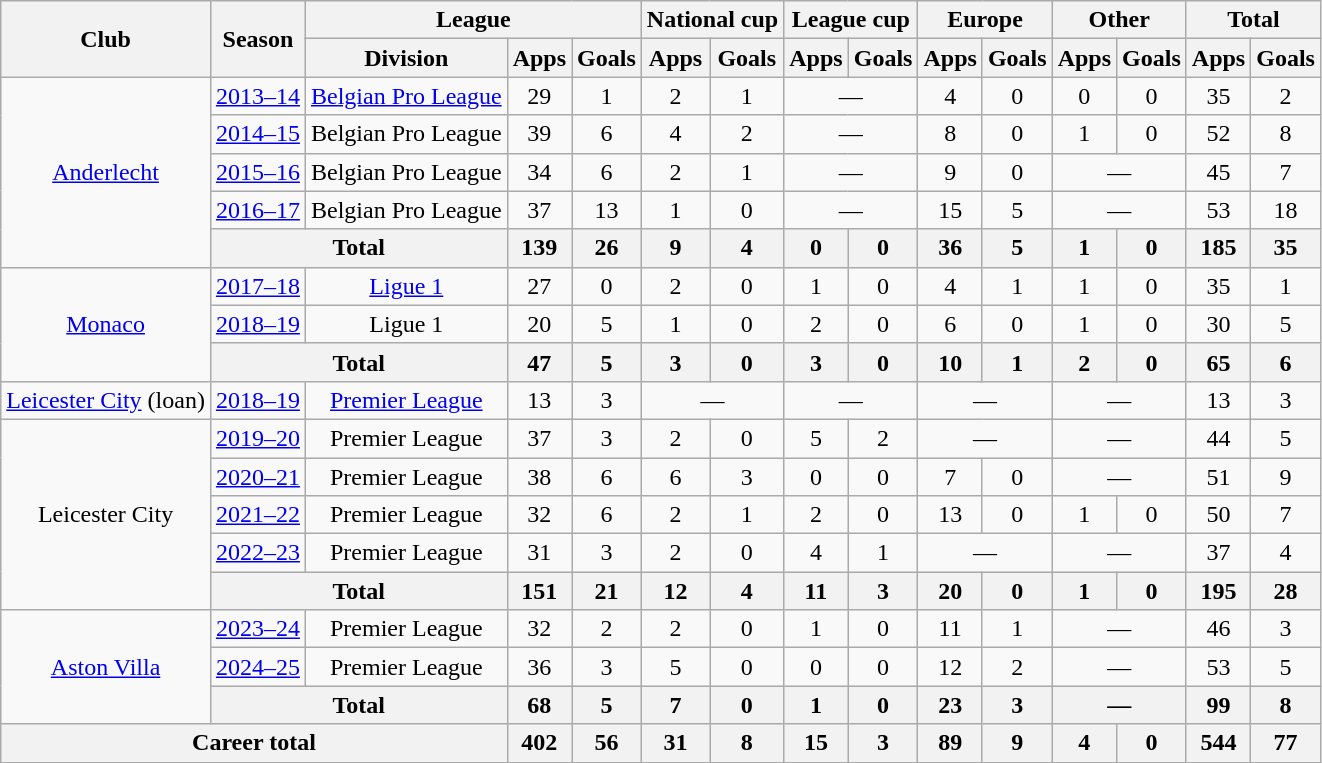<table class="wikitable" style="text-align:center">
<tr>
<th rowspan="2">Club</th>
<th rowspan="2">Season</th>
<th colspan="3">League</th>
<th colspan="2">National cup</th>
<th colspan="2">League cup</th>
<th colspan="2">Europe</th>
<th colspan="2">Other</th>
<th colspan="2">Total</th>
</tr>
<tr>
<th>Division</th>
<th>Apps</th>
<th>Goals</th>
<th>Apps</th>
<th>Goals</th>
<th>Apps</th>
<th>Goals</th>
<th>Apps</th>
<th>Goals</th>
<th>Apps</th>
<th>Goals</th>
<th>Apps</th>
<th>Goals</th>
</tr>
<tr>
<td rowspan="5"><a href='#'>Anderlecht</a></td>
<td><a href='#'>2013–14</a></td>
<td><a href='#'>Belgian Pro League</a></td>
<td>29</td>
<td>1</td>
<td>2</td>
<td>1</td>
<td colspan=2>—</td>
<td>4</td>
<td>0</td>
<td>0</td>
<td>0</td>
<td>35</td>
<td>2</td>
</tr>
<tr>
<td><a href='#'>2014–15</a></td>
<td>Belgian Pro League</td>
<td>39</td>
<td>6</td>
<td>4</td>
<td>2</td>
<td colspan=2>—</td>
<td>8</td>
<td>0</td>
<td>1</td>
<td>0</td>
<td>52</td>
<td>8</td>
</tr>
<tr>
<td><a href='#'>2015–16</a></td>
<td>Belgian Pro League</td>
<td>34</td>
<td>6</td>
<td>2</td>
<td>1</td>
<td colspan=2>—</td>
<td>9</td>
<td>0</td>
<td colspan=2>—</td>
<td>45</td>
<td>7</td>
</tr>
<tr>
<td><a href='#'>2016–17</a></td>
<td>Belgian Pro League</td>
<td>37</td>
<td>13</td>
<td>1</td>
<td>0</td>
<td colspan=2>—</td>
<td>15</td>
<td>5</td>
<td colspan=2>—</td>
<td>53</td>
<td>18</td>
</tr>
<tr>
<th colspan="2">Total</th>
<th>139</th>
<th>26</th>
<th>9</th>
<th>4</th>
<th>0</th>
<th>0</th>
<th>36</th>
<th>5</th>
<th>1</th>
<th>0</th>
<th>185</th>
<th>35</th>
</tr>
<tr>
<td rowspan="3"><a href='#'>Monaco</a></td>
<td><a href='#'>2017–18</a></td>
<td><a href='#'>Ligue 1</a></td>
<td>27</td>
<td>0</td>
<td>2</td>
<td>0</td>
<td>1</td>
<td>0</td>
<td>4</td>
<td>1</td>
<td>1</td>
<td>0</td>
<td>35</td>
<td>1</td>
</tr>
<tr>
<td><a href='#'>2018–19</a></td>
<td>Ligue 1</td>
<td>20</td>
<td>5</td>
<td>1</td>
<td>0</td>
<td>2</td>
<td>0</td>
<td>6</td>
<td>0</td>
<td>1</td>
<td>0</td>
<td>30</td>
<td>5</td>
</tr>
<tr>
<th colspan="2">Total</th>
<th>47</th>
<th>5</th>
<th>3</th>
<th>0</th>
<th>3</th>
<th>0</th>
<th>10</th>
<th>1</th>
<th>2</th>
<th>0</th>
<th>65</th>
<th>6</th>
</tr>
<tr>
<td><a href='#'>Leicester City</a> (loan)</td>
<td><a href='#'>2018–19</a></td>
<td><a href='#'>Premier League</a></td>
<td>13</td>
<td>3</td>
<td colspan="2">—</td>
<td colspan="2">—</td>
<td colspan="2">—</td>
<td colspan="2">—</td>
<td>13</td>
<td>3</td>
</tr>
<tr>
<td rowspan="5">Leicester City</td>
<td><a href='#'>2019–20</a></td>
<td>Premier League</td>
<td>37</td>
<td>3</td>
<td>2</td>
<td>0</td>
<td>5</td>
<td>2</td>
<td colspan="2">—</td>
<td colspan="2">—</td>
<td>44</td>
<td>5</td>
</tr>
<tr>
<td><a href='#'>2020–21</a></td>
<td>Premier League</td>
<td>38</td>
<td>6</td>
<td>6</td>
<td>3</td>
<td>0</td>
<td>0</td>
<td>7</td>
<td>0</td>
<td colspan="2">—</td>
<td>51</td>
<td>9</td>
</tr>
<tr>
<td><a href='#'>2021–22</a></td>
<td>Premier League</td>
<td>32</td>
<td>6</td>
<td>2</td>
<td>1</td>
<td>2</td>
<td>0</td>
<td>13</td>
<td>0</td>
<td>1</td>
<td>0</td>
<td>50</td>
<td>7</td>
</tr>
<tr>
<td><a href='#'>2022–23</a></td>
<td>Premier League</td>
<td>31</td>
<td>3</td>
<td>2</td>
<td>0</td>
<td>4</td>
<td>1</td>
<td colspan="2">—</td>
<td colspan="2">—</td>
<td>37</td>
<td>4</td>
</tr>
<tr>
<th colspan="2">Total</th>
<th>151</th>
<th>21</th>
<th>12</th>
<th>4</th>
<th>11</th>
<th>3</th>
<th>20</th>
<th>0</th>
<th>1</th>
<th>0</th>
<th>195</th>
<th>28</th>
</tr>
<tr>
<td rowspan="3"><a href='#'>Aston Villa</a></td>
<td><a href='#'>2023–24</a></td>
<td>Premier League</td>
<td>32</td>
<td>2</td>
<td>2</td>
<td>0</td>
<td>1</td>
<td>0</td>
<td>11</td>
<td>1</td>
<td colspan="2">—</td>
<td>46</td>
<td>3</td>
</tr>
<tr>
<td><a href='#'>2024–25</a></td>
<td>Premier League</td>
<td>36</td>
<td>3</td>
<td>5</td>
<td>0</td>
<td>0</td>
<td>0</td>
<td>12</td>
<td>2</td>
<td colspan="2">—</td>
<td>53</td>
<td>5</td>
</tr>
<tr>
<th colspan="2">Total</th>
<th>68</th>
<th>5</th>
<th>7</th>
<th>0</th>
<th>1</th>
<th>0</th>
<th>23</th>
<th>3</th>
<th colspan="2">—</th>
<th>99</th>
<th>8</th>
</tr>
<tr>
<th colspan="3">Career total</th>
<th>402</th>
<th>56</th>
<th>31</th>
<th>8</th>
<th>15</th>
<th>3</th>
<th>89</th>
<th>9</th>
<th>4</th>
<th>0</th>
<th>544</th>
<th>77</th>
</tr>
</table>
